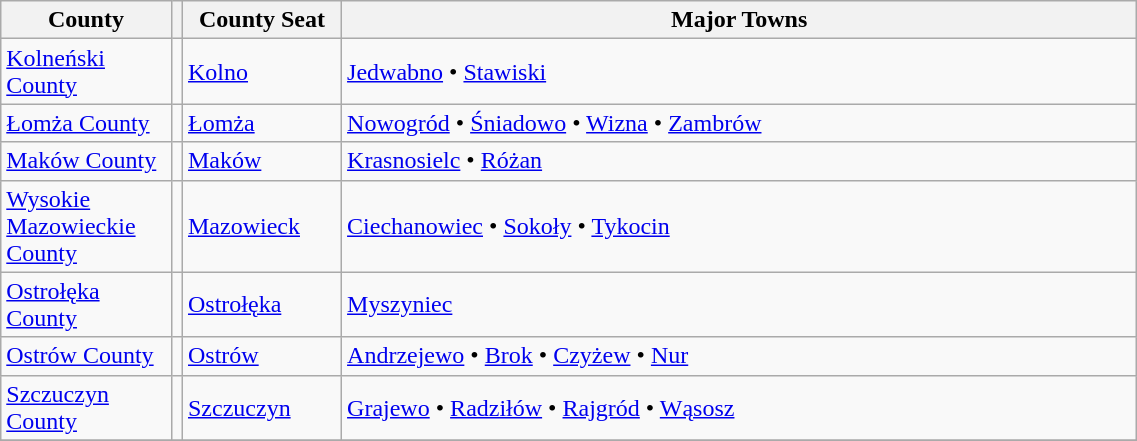<table class="wikitable" | style="width: 60%">
<tr>
<th style="width: 15%">County</th>
<th style="width: 1%"></th>
<th style="width: 14%">County Seat</th>
<th style="width: 70%">Major Towns</th>
</tr>
<tr>
<td><a href='#'>Kolneński County</a></td>
<td></td>
<td><a href='#'>Kolno</a></td>
<td><a href='#'>Jedwabno</a> • <a href='#'>Stawiski</a></td>
</tr>
<tr>
<td><a href='#'>Łomża County</a></td>
<td></td>
<td><a href='#'>Łomża</a></td>
<td><a href='#'>Nowogród</a> • <a href='#'>Śniadowo</a> • <a href='#'>Wizna</a>  • <a href='#'>Zambrów</a></td>
</tr>
<tr>
<td><a href='#'>Maków County</a></td>
<td></td>
<td><a href='#'>Maków</a></td>
<td><a href='#'>Krasnosielc</a> • <a href='#'>Różan</a></td>
</tr>
<tr>
<td><a href='#'>Wysokie Mazowieckie County</a></td>
<td></td>
<td><a href='#'>Mazowieck</a></td>
<td><a href='#'>Ciechanowiec</a> • <a href='#'>Sokoły</a> • <a href='#'>Tykocin</a></td>
</tr>
<tr>
<td><a href='#'>Ostrołęka County</a></td>
<td></td>
<td><a href='#'>Ostrołęka</a></td>
<td><a href='#'>Myszyniec</a></td>
</tr>
<tr>
<td><a href='#'>Ostrów County</a></td>
<td></td>
<td><a href='#'>Ostrów</a></td>
<td><a href='#'>Andrzejewo</a> • <a href='#'>Brok</a> • <a href='#'>Czyżew</a> • <a href='#'>Nur</a></td>
</tr>
<tr>
<td><a href='#'>Szczuczyn County</a></td>
<td></td>
<td><a href='#'>Szczuczyn</a></td>
<td><a href='#'>Grajewo</a> • <a href='#'>Radziłów</a> • <a href='#'>Rajgród</a> • <a href='#'>Wąsosz</a></td>
</tr>
<tr>
</tr>
</table>
